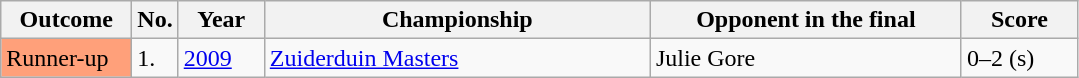<table class="wikitable">
<tr>
<th width="80">Outcome</th>
<th width="20">No.</th>
<th width="50">Year</th>
<th style="width:250px;">Championship</th>
<th style="width:200px;">Opponent in the final</th>
<th width="70">Score</th>
</tr>
<tr>
<td style="background:#ffa07a;">Runner-up</td>
<td>1.</td>
<td><a href='#'>2009</a></td>
<td><a href='#'>Zuiderduin Masters</a></td>
<td> Julie Gore</td>
<td>0–2 (s)</td>
</tr>
</table>
